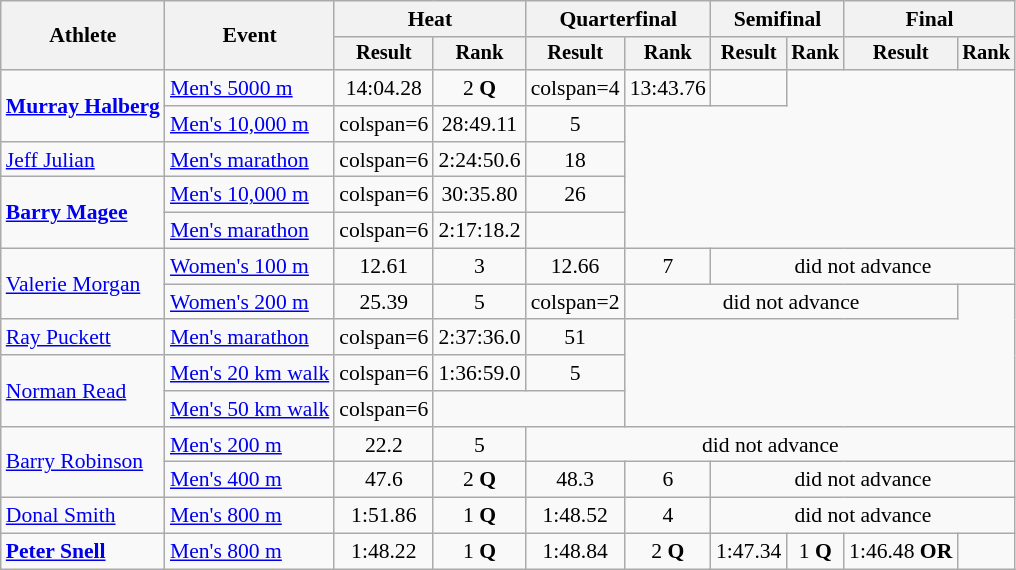<table class=wikitable style=font-size:90%>
<tr>
<th rowspan=2>Athlete</th>
<th rowspan=2>Event</th>
<th colspan=2>Heat</th>
<th colspan=2>Quarterfinal</th>
<th colspan=2>Semifinal</th>
<th colspan=2>Final</th>
</tr>
<tr style=font-size:95%>
<th>Result</th>
<th>Rank</th>
<th>Result</th>
<th>Rank</th>
<th>Result</th>
<th>Rank</th>
<th>Result</th>
<th>Rank</th>
</tr>
<tr align=center>
<td align=left rowspan=2><strong><a href='#'>Murray Halberg</a></strong></td>
<td align=left><a href='#'>Men's 5000 m</a></td>
<td>14:04.28</td>
<td>2 <strong>Q</strong></td>
<td>colspan=4 </td>
<td>13:43.76</td>
<td></td>
</tr>
<tr align=center>
<td align=left><a href='#'>Men's 10,000 m</a></td>
<td>colspan=6 </td>
<td>28:49.11</td>
<td>5</td>
</tr>
<tr align=center>
<td align=left><a href='#'>Jeff Julian</a></td>
<td align=left><a href='#'>Men's marathon</a></td>
<td>colspan=6 </td>
<td>2:24:50.6</td>
<td>18</td>
</tr>
<tr align=center>
<td align=left rowspan=2><strong><a href='#'>Barry Magee</a></strong></td>
<td align=left><a href='#'>Men's 10,000 m</a></td>
<td>colspan=6 </td>
<td>30:35.80</td>
<td>26</td>
</tr>
<tr align=center>
<td align=left><a href='#'>Men's marathon</a></td>
<td>colspan=6 </td>
<td>2:17:18.2</td>
<td></td>
</tr>
<tr align=center>
<td align=left rowspan=2><a href='#'>Valerie Morgan</a></td>
<td align=left><a href='#'>Women's 100 m</a></td>
<td>12.61</td>
<td>3</td>
<td>12.66</td>
<td>7</td>
<td colspan=4>did not advance</td>
</tr>
<tr align=center>
<td align=left><a href='#'>Women's 200 m</a></td>
<td>25.39</td>
<td>5</td>
<td>colspan=2 </td>
<td colspan=4>did not advance</td>
</tr>
<tr align=center>
<td align=left><a href='#'>Ray Puckett</a></td>
<td align=left><a href='#'>Men's marathon</a></td>
<td>colspan=6 </td>
<td>2:37:36.0</td>
<td>51</td>
</tr>
<tr align=center>
<td align=left rowspan=2><a href='#'>Norman Read</a></td>
<td align=left><a href='#'>Men's 20 km walk</a></td>
<td>colspan=6 </td>
<td>1:36:59.0</td>
<td>5</td>
</tr>
<tr align=center>
<td align=left><a href='#'>Men's 50 km walk</a></td>
<td>colspan=6 </td>
<td colspan=2></td>
</tr>
<tr align=center>
<td align=left rowspan=2><a href='#'>Barry Robinson</a></td>
<td align=left><a href='#'>Men's 200 m</a></td>
<td>22.2</td>
<td>5</td>
<td colspan=6>did not advance</td>
</tr>
<tr align=center>
<td align=left><a href='#'>Men's 400 m</a></td>
<td>47.6</td>
<td>2 <strong>Q</strong></td>
<td>48.3</td>
<td>6</td>
<td colspan=4>did not advance</td>
</tr>
<tr align=center>
<td align=left><a href='#'>Donal Smith</a></td>
<td align=left><a href='#'>Men's 800 m</a></td>
<td>1:51.86</td>
<td>1 <strong>Q</strong></td>
<td>1:48.52</td>
<td>4</td>
<td colspan=4>did not advance</td>
</tr>
<tr align=center>
<td align=left><strong><a href='#'>Peter Snell</a></strong></td>
<td align=left><a href='#'>Men's 800 m</a></td>
<td>1:48.22</td>
<td>1 <strong>Q</strong></td>
<td>1:48.84</td>
<td>2 <strong>Q</strong></td>
<td>1:47.34</td>
<td>1 <strong>Q</strong></td>
<td>1:46.48 <strong>OR</strong></td>
<td></td>
</tr>
</table>
